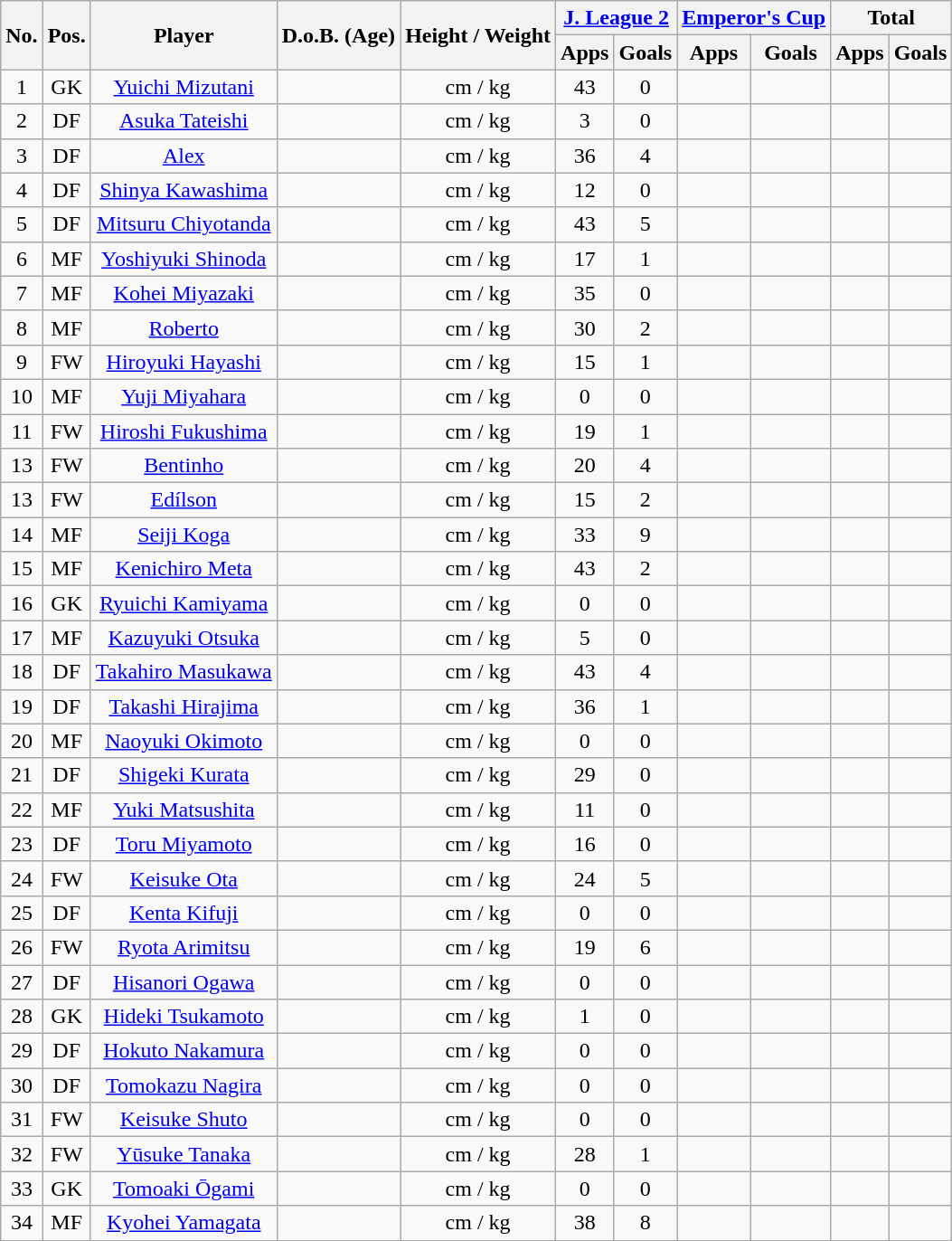<table class="wikitable" style="text-align:center;">
<tr>
<th rowspan="2">No.</th>
<th rowspan="2">Pos.</th>
<th rowspan="2">Player</th>
<th rowspan="2">D.o.B. (Age)</th>
<th rowspan="2">Height / Weight</th>
<th colspan="2"><a href='#'>J. League 2</a></th>
<th colspan="2"><a href='#'>Emperor's Cup</a></th>
<th colspan="2">Total</th>
</tr>
<tr>
<th>Apps</th>
<th>Goals</th>
<th>Apps</th>
<th>Goals</th>
<th>Apps</th>
<th>Goals</th>
</tr>
<tr>
<td>1</td>
<td>GK</td>
<td><a href='#'>Yuichi Mizutani</a></td>
<td></td>
<td>cm / kg</td>
<td>43</td>
<td>0</td>
<td></td>
<td></td>
<td></td>
<td></td>
</tr>
<tr>
<td>2</td>
<td>DF</td>
<td><a href='#'>Asuka Tateishi</a></td>
<td></td>
<td>cm / kg</td>
<td>3</td>
<td>0</td>
<td></td>
<td></td>
<td></td>
<td></td>
</tr>
<tr>
<td>3</td>
<td>DF</td>
<td><a href='#'>Alex</a></td>
<td></td>
<td>cm / kg</td>
<td>36</td>
<td>4</td>
<td></td>
<td></td>
<td></td>
<td></td>
</tr>
<tr>
<td>4</td>
<td>DF</td>
<td><a href='#'>Shinya Kawashima</a></td>
<td></td>
<td>cm / kg</td>
<td>12</td>
<td>0</td>
<td></td>
<td></td>
<td></td>
<td></td>
</tr>
<tr>
<td>5</td>
<td>DF</td>
<td><a href='#'>Mitsuru Chiyotanda</a></td>
<td></td>
<td>cm / kg</td>
<td>43</td>
<td>5</td>
<td></td>
<td></td>
<td></td>
<td></td>
</tr>
<tr>
<td>6</td>
<td>MF</td>
<td><a href='#'>Yoshiyuki Shinoda</a></td>
<td></td>
<td>cm / kg</td>
<td>17</td>
<td>1</td>
<td></td>
<td></td>
<td></td>
<td></td>
</tr>
<tr>
<td>7</td>
<td>MF</td>
<td><a href='#'>Kohei Miyazaki</a></td>
<td></td>
<td>cm / kg</td>
<td>35</td>
<td>0</td>
<td></td>
<td></td>
<td></td>
<td></td>
</tr>
<tr>
<td>8</td>
<td>MF</td>
<td><a href='#'>Roberto</a></td>
<td></td>
<td>cm / kg</td>
<td>30</td>
<td>2</td>
<td></td>
<td></td>
<td></td>
<td></td>
</tr>
<tr>
<td>9</td>
<td>FW</td>
<td><a href='#'>Hiroyuki Hayashi</a></td>
<td></td>
<td>cm / kg</td>
<td>15</td>
<td>1</td>
<td></td>
<td></td>
<td></td>
<td></td>
</tr>
<tr>
<td>10</td>
<td>MF</td>
<td><a href='#'>Yuji Miyahara</a></td>
<td></td>
<td>cm / kg</td>
<td>0</td>
<td>0</td>
<td></td>
<td></td>
<td></td>
<td></td>
</tr>
<tr>
<td>11</td>
<td>FW</td>
<td><a href='#'>Hiroshi Fukushima</a></td>
<td></td>
<td>cm / kg</td>
<td>19</td>
<td>1</td>
<td></td>
<td></td>
<td></td>
<td></td>
</tr>
<tr>
<td>13</td>
<td>FW</td>
<td><a href='#'>Bentinho</a></td>
<td></td>
<td>cm / kg</td>
<td>20</td>
<td>4</td>
<td></td>
<td></td>
<td></td>
<td></td>
</tr>
<tr>
<td>13</td>
<td>FW</td>
<td><a href='#'>Edílson</a></td>
<td></td>
<td>cm / kg</td>
<td>15</td>
<td>2</td>
<td></td>
<td></td>
<td></td>
<td></td>
</tr>
<tr>
<td>14</td>
<td>MF</td>
<td><a href='#'>Seiji Koga</a></td>
<td></td>
<td>cm / kg</td>
<td>33</td>
<td>9</td>
<td></td>
<td></td>
<td></td>
<td></td>
</tr>
<tr>
<td>15</td>
<td>MF</td>
<td><a href='#'>Kenichiro Meta</a></td>
<td></td>
<td>cm / kg</td>
<td>43</td>
<td>2</td>
<td></td>
<td></td>
<td></td>
<td></td>
</tr>
<tr>
<td>16</td>
<td>GK</td>
<td><a href='#'>Ryuichi Kamiyama</a></td>
<td></td>
<td>cm / kg</td>
<td>0</td>
<td>0</td>
<td></td>
<td></td>
<td></td>
<td></td>
</tr>
<tr>
<td>17</td>
<td>MF</td>
<td><a href='#'>Kazuyuki Otsuka</a></td>
<td></td>
<td>cm / kg</td>
<td>5</td>
<td>0</td>
<td></td>
<td></td>
<td></td>
<td></td>
</tr>
<tr>
<td>18</td>
<td>DF</td>
<td><a href='#'>Takahiro Masukawa</a></td>
<td></td>
<td>cm / kg</td>
<td>43</td>
<td>4</td>
<td></td>
<td></td>
<td></td>
<td></td>
</tr>
<tr>
<td>19</td>
<td>DF</td>
<td><a href='#'>Takashi Hirajima</a></td>
<td></td>
<td>cm / kg</td>
<td>36</td>
<td>1</td>
<td></td>
<td></td>
<td></td>
<td></td>
</tr>
<tr>
<td>20</td>
<td>MF</td>
<td><a href='#'>Naoyuki Okimoto</a></td>
<td></td>
<td>cm / kg</td>
<td>0</td>
<td>0</td>
<td></td>
<td></td>
<td></td>
<td></td>
</tr>
<tr>
<td>21</td>
<td>DF</td>
<td><a href='#'>Shigeki Kurata</a></td>
<td></td>
<td>cm / kg</td>
<td>29</td>
<td>0</td>
<td></td>
<td></td>
<td></td>
<td></td>
</tr>
<tr>
<td>22</td>
<td>MF</td>
<td><a href='#'>Yuki Matsushita</a></td>
<td></td>
<td>cm / kg</td>
<td>11</td>
<td>0</td>
<td></td>
<td></td>
<td></td>
<td></td>
</tr>
<tr>
<td>23</td>
<td>DF</td>
<td><a href='#'>Toru Miyamoto</a></td>
<td></td>
<td>cm / kg</td>
<td>16</td>
<td>0</td>
<td></td>
<td></td>
<td></td>
<td></td>
</tr>
<tr>
<td>24</td>
<td>FW</td>
<td><a href='#'>Keisuke Ota</a></td>
<td></td>
<td>cm / kg</td>
<td>24</td>
<td>5</td>
<td></td>
<td></td>
<td></td>
<td></td>
</tr>
<tr>
<td>25</td>
<td>DF</td>
<td><a href='#'>Kenta Kifuji</a></td>
<td></td>
<td>cm / kg</td>
<td>0</td>
<td>0</td>
<td></td>
<td></td>
<td></td>
<td></td>
</tr>
<tr>
<td>26</td>
<td>FW</td>
<td><a href='#'>Ryota Arimitsu</a></td>
<td></td>
<td>cm / kg</td>
<td>19</td>
<td>6</td>
<td></td>
<td></td>
<td></td>
<td></td>
</tr>
<tr>
<td>27</td>
<td>DF</td>
<td><a href='#'>Hisanori Ogawa</a></td>
<td></td>
<td>cm / kg</td>
<td>0</td>
<td>0</td>
<td></td>
<td></td>
<td></td>
<td></td>
</tr>
<tr>
<td>28</td>
<td>GK</td>
<td><a href='#'>Hideki Tsukamoto</a></td>
<td></td>
<td>cm / kg</td>
<td>1</td>
<td>0</td>
<td></td>
<td></td>
<td></td>
<td></td>
</tr>
<tr>
<td>29</td>
<td>DF</td>
<td><a href='#'>Hokuto Nakamura</a></td>
<td></td>
<td>cm / kg</td>
<td>0</td>
<td>0</td>
<td></td>
<td></td>
<td></td>
<td></td>
</tr>
<tr>
<td>30</td>
<td>DF</td>
<td><a href='#'>Tomokazu Nagira</a></td>
<td></td>
<td>cm / kg</td>
<td>0</td>
<td>0</td>
<td></td>
<td></td>
<td></td>
<td></td>
</tr>
<tr>
<td>31</td>
<td>FW</td>
<td><a href='#'>Keisuke Shuto</a></td>
<td></td>
<td>cm / kg</td>
<td>0</td>
<td>0</td>
<td></td>
<td></td>
<td></td>
<td></td>
</tr>
<tr>
<td>32</td>
<td>FW</td>
<td><a href='#'>Yūsuke Tanaka</a></td>
<td></td>
<td>cm / kg</td>
<td>28</td>
<td>1</td>
<td></td>
<td></td>
<td></td>
<td></td>
</tr>
<tr>
<td>33</td>
<td>GK</td>
<td><a href='#'>Tomoaki Ōgami</a></td>
<td></td>
<td>cm / kg</td>
<td>0</td>
<td>0</td>
<td></td>
<td></td>
<td></td>
<td></td>
</tr>
<tr>
<td>34</td>
<td>MF</td>
<td><a href='#'>Kyohei Yamagata</a></td>
<td></td>
<td>cm / kg</td>
<td>38</td>
<td>8</td>
<td></td>
<td></td>
<td></td>
<td></td>
</tr>
</table>
